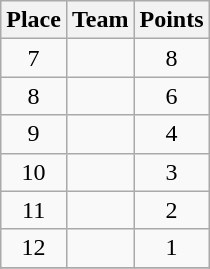<table class="wikitable" style="text-align:center; padding-bottom:0;">
<tr>
<th>Place</th>
<th style="text-align:left;">Team</th>
<th>Points</th>
</tr>
<tr>
<td>7</td>
<td align=left></td>
<td>8</td>
</tr>
<tr>
<td>8</td>
<td align=left></td>
<td>6</td>
</tr>
<tr>
<td>9</td>
<td align=left></td>
<td>4</td>
</tr>
<tr>
<td>10</td>
<td align=left></td>
<td>3</td>
</tr>
<tr>
<td>11</td>
<td align=left></td>
<td>2</td>
</tr>
<tr>
<td>12</td>
<td align=left></td>
<td>1</td>
</tr>
<tr>
</tr>
</table>
